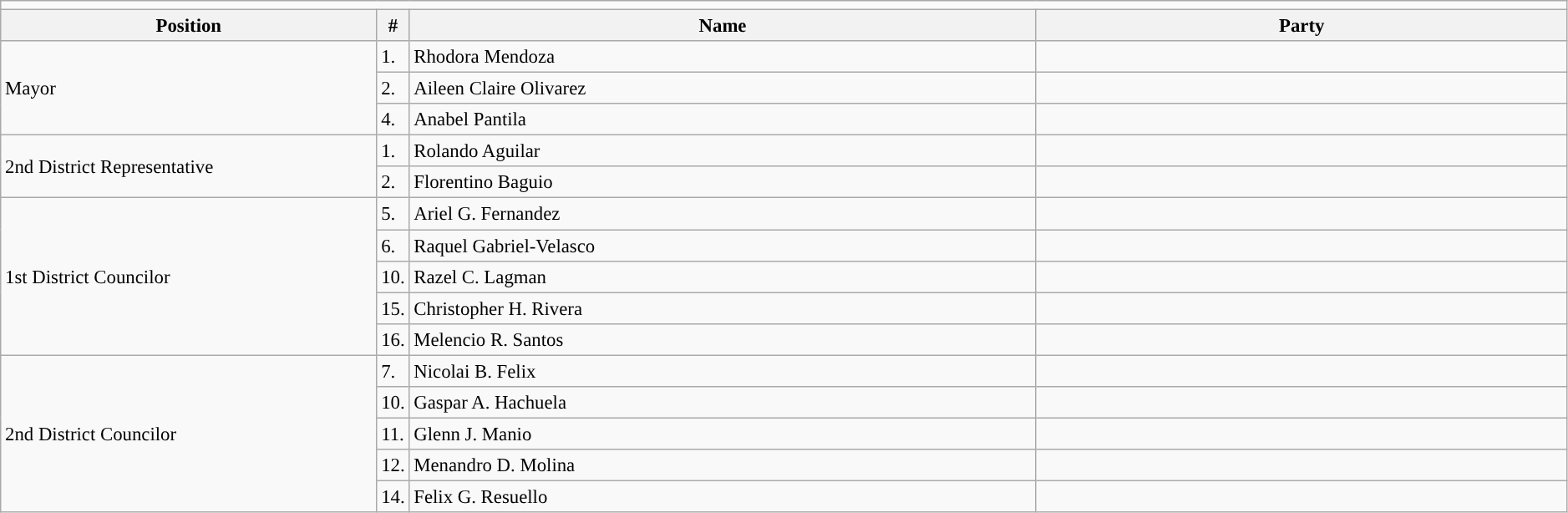<table class=wikitable style="font-size:95%" width=99%>
<tr>
<td colspan="5"></td>
</tr>
<tr>
<th width=24%>Position</th>
<th width=1%>#</th>
<th width=40%>Name</th>
<th colspan=2>Party</th>
</tr>
<tr>
<td rowspan="3">Mayor</td>
<td>1.</td>
<td>Rhodora Mendoza</td>
<td></td>
</tr>
<tr>
<td>2.</td>
<td>Aileen Claire Olivarez</td>
<td></td>
</tr>
<tr>
<td>4.</td>
<td>Anabel Pantila</td>
<td></td>
</tr>
<tr>
<td rowspan="2">2nd District Representative</td>
<td>1.</td>
<td>Rolando Aguilar</td>
<td></td>
</tr>
<tr>
<td>2.</td>
<td>Florentino Baguio</td>
<td></td>
</tr>
<tr>
<td rowspan="5">1st District Councilor</td>
<td>5.</td>
<td>Ariel G. Fernandez</td>
<td></td>
</tr>
<tr>
<td>6.</td>
<td>Raquel Gabriel-Velasco</td>
<td></td>
</tr>
<tr>
<td>10.</td>
<td>Razel C. Lagman</td>
<td></td>
</tr>
<tr>
<td>15.</td>
<td>Christopher H. Rivera</td>
<td></td>
</tr>
<tr>
<td>16.</td>
<td>Melencio R. Santos</td>
<td></td>
</tr>
<tr>
<td rowspan="5">2nd District Councilor</td>
<td>7.</td>
<td>Nicolai B. Felix</td>
<td></td>
</tr>
<tr>
<td>10.</td>
<td>Gaspar A. Hachuela</td>
<td></td>
</tr>
<tr>
<td>11.</td>
<td>Glenn J. Manio</td>
<td></td>
</tr>
<tr>
<td>12.</td>
<td>Menandro D. Molina</td>
<td></td>
</tr>
<tr>
<td>14.</td>
<td>Felix G. Resuello</td>
<td></td>
</tr>
</table>
